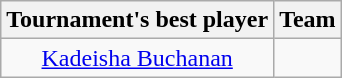<table class="wikitable">
<tr>
<th>Tournament's best player</th>
<th>Team</th>
</tr>
<tr>
<td align=center><a href='#'>Kadeisha Buchanan</a></td>
<td align=center></td>
</tr>
</table>
